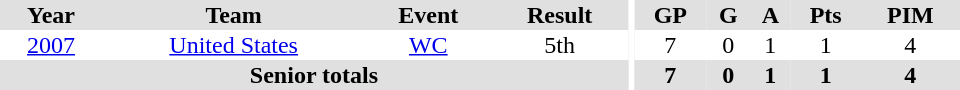<table border="0" cellpadding="1" cellspacing="0" ID="Table3" style="text-align:center; width:40em">
<tr ALIGN="center" bgcolor="#e0e0e0">
<th>Year</th>
<th>Team</th>
<th>Event</th>
<th>Result</th>
<th rowspan="99" bgcolor="#ffffff"></th>
<th>GP</th>
<th>G</th>
<th>A</th>
<th>Pts</th>
<th>PIM</th>
</tr>
<tr>
<td><a href='#'>2007</a></td>
<td><a href='#'>United States</a></td>
<td><a href='#'>WC</a></td>
<td>5th</td>
<td>7</td>
<td>0</td>
<td>1</td>
<td>1</td>
<td>4</td>
</tr>
<tr bgcolor="#e0e0e0">
<th colspan="4">Senior totals</th>
<th>7</th>
<th>0</th>
<th>1</th>
<th>1</th>
<th>4</th>
</tr>
</table>
